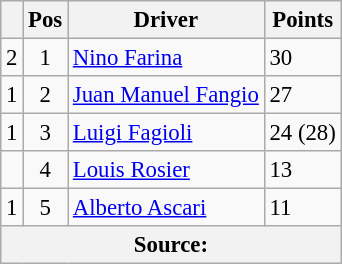<table class="wikitable" style="font-size: 95%;">
<tr>
<th></th>
<th>Pos</th>
<th>Driver</th>
<th>Points</th>
</tr>
<tr>
<td align="left"> 2</td>
<td align="center">1</td>
<td> <a href='#'>Nino Farina</a></td>
<td align="left">30</td>
</tr>
<tr>
<td align="left"> 1</td>
<td align="center">2</td>
<td> <a href='#'>Juan Manuel Fangio</a></td>
<td align="left">27</td>
</tr>
<tr>
<td align="left"> 1</td>
<td align="center">3</td>
<td> <a href='#'>Luigi Fagioli</a></td>
<td align="left">24 (28)</td>
</tr>
<tr>
<td align="left"></td>
<td align="center">4</td>
<td> <a href='#'>Louis Rosier</a></td>
<td align="left">13</td>
</tr>
<tr>
<td align="left"> 1</td>
<td align="center">5</td>
<td> <a href='#'>Alberto Ascari</a></td>
<td align="left">11</td>
</tr>
<tr>
<th colspan=4>Source: </th>
</tr>
</table>
